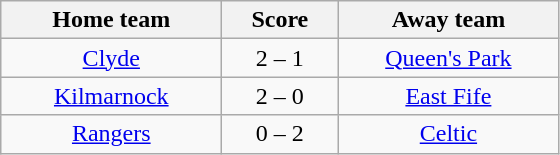<table class="wikitable" style="text-align: center">
<tr>
<th width=140>Home team</th>
<th width=70>Score</th>
<th width=140>Away team</th>
</tr>
<tr>
<td><a href='#'>Clyde</a></td>
<td>2 – 1</td>
<td><a href='#'>Queen's Park</a></td>
</tr>
<tr>
<td><a href='#'>Kilmarnock</a></td>
<td>2 – 0</td>
<td><a href='#'>East Fife</a></td>
</tr>
<tr>
<td><a href='#'>Rangers</a></td>
<td>0 – 2</td>
<td><a href='#'>Celtic</a></td>
</tr>
</table>
